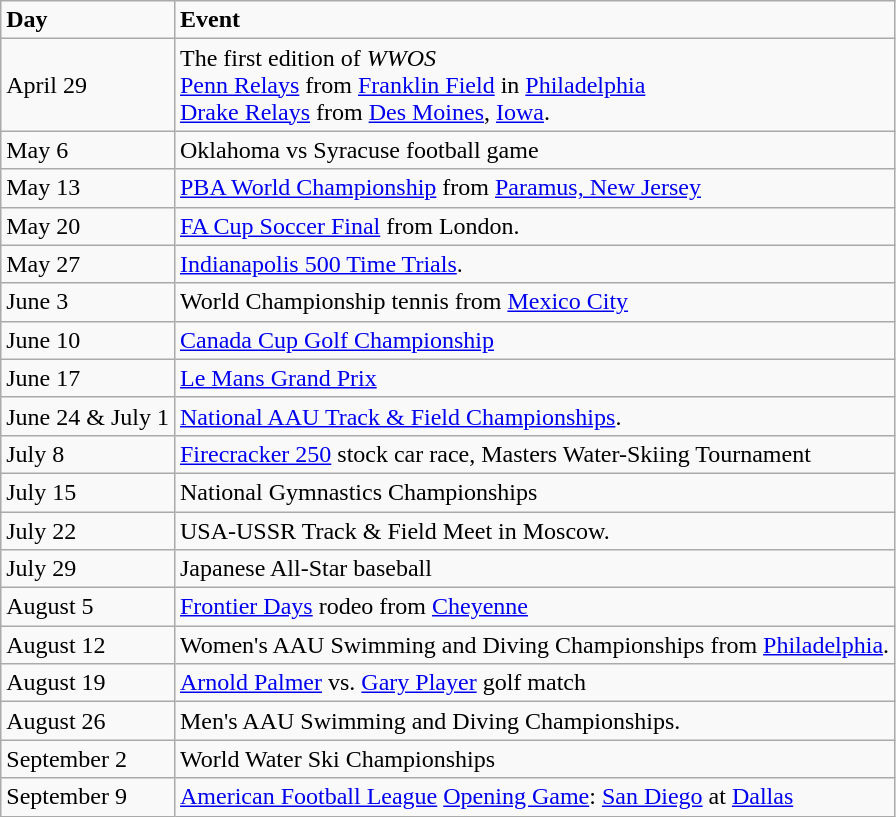<table class="wikitable">
<tr>
<td><strong>Day</strong></td>
<td><strong>Event</strong></td>
</tr>
<tr>
<td>April 29</td>
<td>The first edition of <em>WWOS</em> <br> <a href='#'>Penn Relays</a> from <a href='#'>Franklin Field</a> in <a href='#'>Philadelphia</a> <br> <a href='#'>Drake Relays</a> from <a href='#'>Des Moines</a>, <a href='#'>Iowa</a>.</td>
</tr>
<tr>
<td>May 6</td>
<td>Oklahoma vs Syracuse football game</td>
</tr>
<tr>
<td>May 13</td>
<td><a href='#'>PBA World Championship</a> from <a href='#'>Paramus, New Jersey</a></td>
</tr>
<tr>
<td>May 20</td>
<td><a href='#'>FA Cup Soccer Final</a> from London.</td>
</tr>
<tr>
<td>May 27</td>
<td><a href='#'>Indianapolis 500 Time Trials</a>.</td>
</tr>
<tr>
<td>June 3</td>
<td>World Championship tennis from <a href='#'>Mexico City</a></td>
</tr>
<tr>
<td>June 10</td>
<td><a href='#'>Canada Cup Golf Championship</a></td>
</tr>
<tr>
<td>June 17</td>
<td><a href='#'>Le Mans Grand Prix</a></td>
</tr>
<tr>
<td>June 24 & July 1</td>
<td><a href='#'>National AAU Track & Field Championships</a>.</td>
</tr>
<tr>
<td>July 8</td>
<td><a href='#'>Firecracker 250</a> stock car race, Masters Water-Skiing Tournament</td>
</tr>
<tr>
<td>July 15</td>
<td>National Gymnastics Championships</td>
</tr>
<tr>
<td>July 22</td>
<td>USA-USSR Track & Field Meet in Moscow.</td>
</tr>
<tr>
<td>July 29</td>
<td>Japanese All-Star baseball</td>
</tr>
<tr>
<td>August 5</td>
<td><a href='#'>Frontier Days</a> rodeo from <a href='#'>Cheyenne</a></td>
</tr>
<tr>
<td>August 12</td>
<td>Women's AAU Swimming and Diving Championships from <a href='#'>Philadelphia</a>.</td>
</tr>
<tr>
<td>August 19</td>
<td><a href='#'>Arnold Palmer</a> vs. <a href='#'>Gary Player</a> golf match</td>
</tr>
<tr>
<td>August 26</td>
<td>Men's AAU Swimming and Diving Championships.</td>
</tr>
<tr>
<td>September 2</td>
<td>World Water Ski Championships</td>
</tr>
<tr>
<td>September 9</td>
<td><a href='#'>American Football League</a> <a href='#'>Opening Game</a>: <a href='#'>San Diego</a> at <a href='#'>Dallas</a></td>
</tr>
</table>
